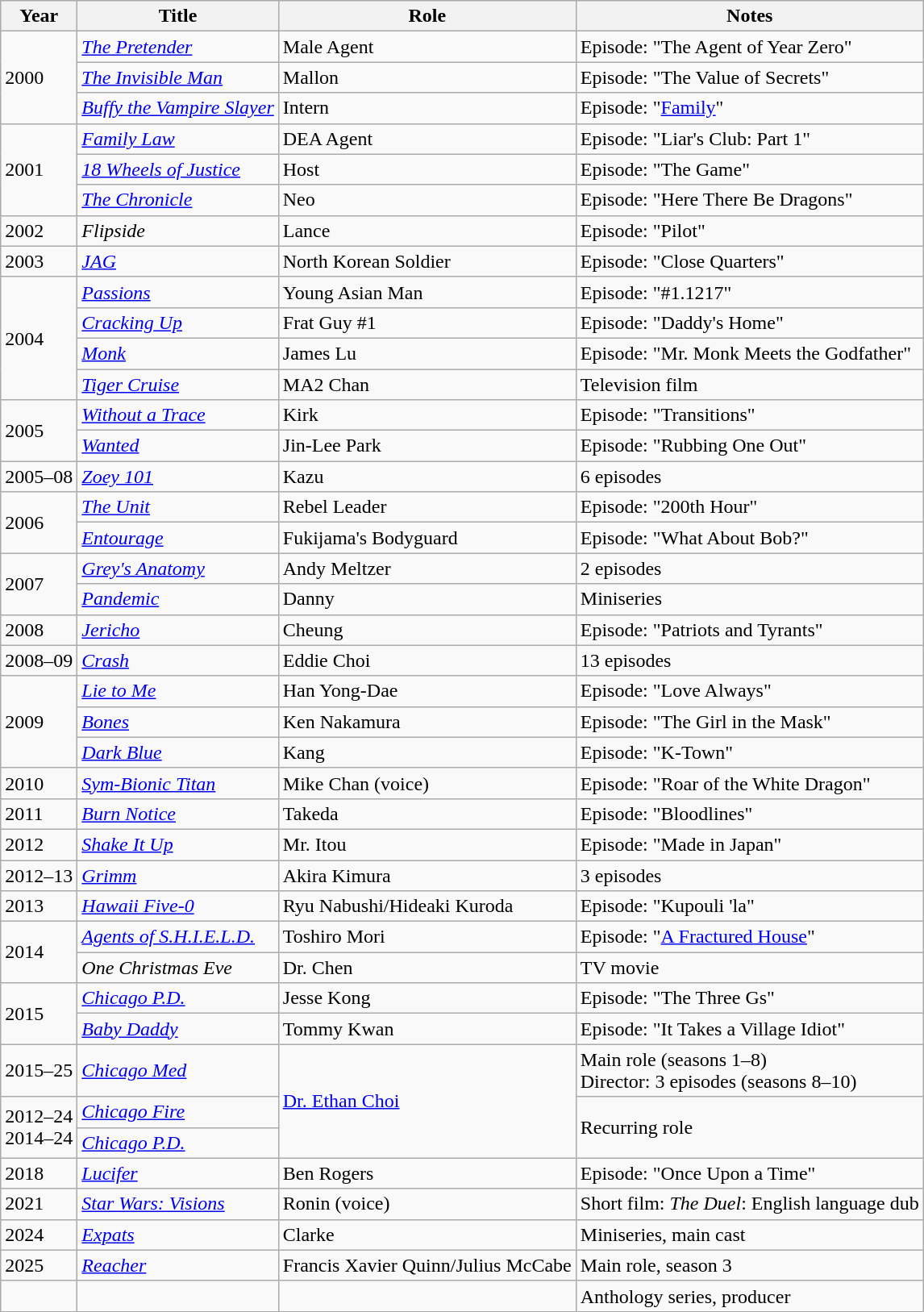<table class="wikitable sortable">
<tr>
<th>Year</th>
<th>Title</th>
<th>Role</th>
<th class="unsortable">Notes</th>
</tr>
<tr>
<td rowspan=3>2000</td>
<td><em><a href='#'>The Pretender</a></em></td>
<td>Male Agent</td>
<td>Episode: "The Agent of Year Zero"</td>
</tr>
<tr>
<td><em><a href='#'>The Invisible Man</a></em></td>
<td>Mallon</td>
<td>Episode: "The Value of Secrets"</td>
</tr>
<tr>
<td><em><a href='#'>Buffy the Vampire Slayer</a></em></td>
<td>Intern</td>
<td>Episode: "<a href='#'>Family</a>"</td>
</tr>
<tr>
<td rowspan=3>2001</td>
<td><em><a href='#'>Family Law</a></em></td>
<td>DEA Agent</td>
<td>Episode: "Liar's Club: Part 1"</td>
</tr>
<tr>
<td><em><a href='#'>18 Wheels of Justice</a></em></td>
<td>Host</td>
<td>Episode: "The Game"</td>
</tr>
<tr>
<td><em><a href='#'>The Chronicle</a></em></td>
<td>Neo</td>
<td>Episode: "Here There Be Dragons"</td>
</tr>
<tr>
<td>2002</td>
<td><em>Flipside</em></td>
<td>Lance</td>
<td>Episode: "Pilot"</td>
</tr>
<tr>
<td>2003</td>
<td><em><a href='#'>JAG</a></em></td>
<td>North Korean Soldier</td>
<td>Episode: "Close Quarters"</td>
</tr>
<tr>
<td rowspan=4>2004</td>
<td><em><a href='#'>Passions</a></em></td>
<td>Young Asian Man</td>
<td>Episode: "#1.1217"</td>
</tr>
<tr>
<td><em><a href='#'>Cracking Up</a></em></td>
<td>Frat Guy #1</td>
<td>Episode: "Daddy's Home"</td>
</tr>
<tr>
<td><em><a href='#'>Monk</a></em></td>
<td>James Lu</td>
<td>Episode: "Mr. Monk Meets the Godfather"</td>
</tr>
<tr>
<td><em><a href='#'>Tiger Cruise</a></em></td>
<td>MA2 Chan</td>
<td>Television film</td>
</tr>
<tr>
<td rowspan=2>2005</td>
<td><em><a href='#'>Without a Trace</a></em></td>
<td>Kirk</td>
<td>Episode: "Transitions"</td>
</tr>
<tr>
<td><em><a href='#'>Wanted</a></em></td>
<td>Jin-Lee Park</td>
<td>Episode: "Rubbing One Out"</td>
</tr>
<tr>
<td>2005–08</td>
<td><em><a href='#'>Zoey 101</a></em></td>
<td>Kazu</td>
<td>6 episodes</td>
</tr>
<tr>
<td rowspan=2>2006</td>
<td><em><a href='#'>The Unit</a></em></td>
<td>Rebel Leader</td>
<td>Episode: "200th Hour"</td>
</tr>
<tr>
<td><em><a href='#'>Entourage</a></em></td>
<td>Fukijama's Bodyguard</td>
<td>Episode: "What About Bob?"</td>
</tr>
<tr>
<td rowspan=2>2007</td>
<td><em><a href='#'>Grey's Anatomy</a></em></td>
<td>Andy Meltzer</td>
<td>2 episodes</td>
</tr>
<tr>
<td><em><a href='#'>Pandemic</a></em></td>
<td>Danny</td>
<td>Miniseries</td>
</tr>
<tr>
<td>2008</td>
<td><em><a href='#'>Jericho</a></em></td>
<td>Cheung</td>
<td>Episode: "Patriots and Tyrants"</td>
</tr>
<tr>
<td>2008–09</td>
<td><em><a href='#'>Crash</a></em></td>
<td>Eddie Choi</td>
<td>13 episodes</td>
</tr>
<tr>
<td rowspan=3>2009</td>
<td><em><a href='#'>Lie to Me</a></em></td>
<td>Han Yong-Dae</td>
<td>Episode: "Love Always"</td>
</tr>
<tr>
<td><em><a href='#'>Bones</a></em></td>
<td>Ken Nakamura</td>
<td>Episode: "The Girl in the Mask"</td>
</tr>
<tr>
<td><em><a href='#'>Dark Blue</a></em></td>
<td>Kang</td>
<td>Episode: "K-Town"</td>
</tr>
<tr>
<td>2010</td>
<td><em><a href='#'>Sym-Bionic Titan</a></em></td>
<td>Mike Chan (voice)</td>
<td>Episode: "Roar of the White Dragon"</td>
</tr>
<tr>
<td>2011</td>
<td><em><a href='#'>Burn Notice</a></em></td>
<td>Takeda</td>
<td>Episode: "Bloodlines"</td>
</tr>
<tr>
<td>2012</td>
<td><em><a href='#'>Shake It Up</a></em></td>
<td>Mr. Itou</td>
<td>Episode: "Made in Japan"</td>
</tr>
<tr>
<td>2012–13</td>
<td><em><a href='#'>Grimm</a></em></td>
<td>Akira Kimura</td>
<td>3 episodes</td>
</tr>
<tr>
<td>2013</td>
<td><em><a href='#'>Hawaii Five-0</a></em></td>
<td>Ryu Nabushi/Hideaki Kuroda</td>
<td>Episode: "Kupouli 'la"</td>
</tr>
<tr>
<td rowspan=2>2014</td>
<td><em><a href='#'>Agents of S.H.I.E.L.D.</a></em></td>
<td>Toshiro Mori</td>
<td>Episode: "<a href='#'>A Fractured House</a>"</td>
</tr>
<tr>
<td><em>One Christmas Eve</em></td>
<td>Dr. Chen</td>
<td>TV movie</td>
</tr>
<tr>
<td rowspan=2>2015</td>
<td><em><a href='#'>Chicago P.D.</a></em></td>
<td>Jesse Kong</td>
<td>Episode: "The Three Gs"</td>
</tr>
<tr>
<td><em><a href='#'>Baby Daddy</a></em></td>
<td>Tommy Kwan</td>
<td>Episode: "It Takes a Village Idiot"</td>
</tr>
<tr>
<td>2015–25</td>
<td><em><a href='#'>Chicago Med</a></em></td>
<td rowspan=3><a href='#'>Dr. Ethan Choi</a></td>
<td>Main role (seasons 1–8)<br> Director: 3 episodes (seasons 8–10)</td>
</tr>
<tr>
<td rowspan=2>2012–24<br>2014–24</td>
<td><em><a href='#'>Chicago Fire</a></em></td>
<td rowspan=2>Recurring role</td>
</tr>
<tr>
<td><em><a href='#'>Chicago P.D.</a></em></td>
</tr>
<tr>
<td>2018</td>
<td><em><a href='#'>Lucifer</a></em></td>
<td>Ben Rogers</td>
<td>Episode: "Once Upon a Time"</td>
</tr>
<tr>
<td>2021</td>
<td><em><a href='#'>Star Wars: Visions</a></em></td>
<td>Ronin (voice)</td>
<td>Short film: <em>The Duel</em>: English language dub</td>
</tr>
<tr>
<td>2024</td>
<td><em><a href='#'>Expats</a></em></td>
<td>Clarke</td>
<td>Miniseries, main cast</td>
</tr>
<tr>
<td>2025</td>
<td><em><a href='#'>Reacher</a></em></td>
<td>Francis Xavier Quinn/Julius McCabe</td>
<td>Main role, season 3</td>
</tr>
<tr>
<td></td>
<td></td>
<td></td>
<td>Anthology series, producer</td>
</tr>
<tr>
</tr>
</table>
